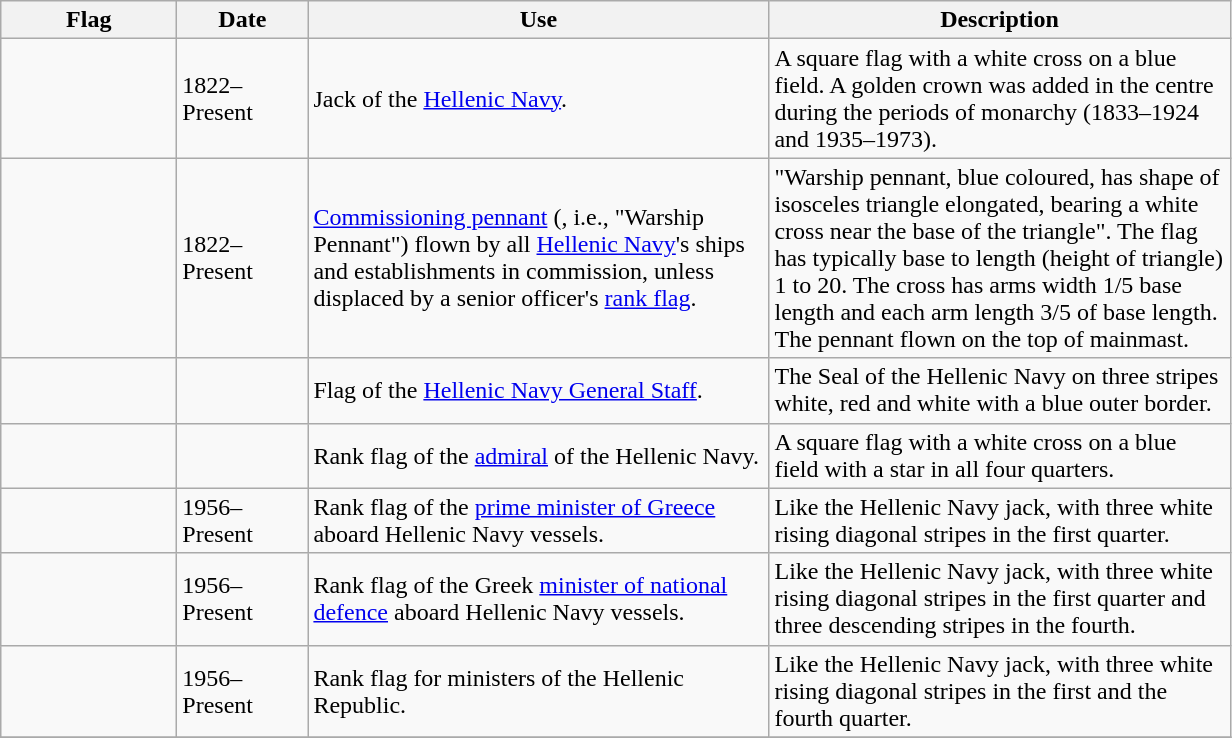<table class="wikitable">
<tr>
<th width="110">Flag</th>
<th width="80">Date</th>
<th width="300">Use</th>
<th width="300">Description</th>
</tr>
<tr>
<td></td>
<td>1822–Present</td>
<td>Jack of the <a href='#'>Hellenic Navy</a>.</td>
<td>A square flag with a white cross on a blue field. A golden crown was added in the centre during the periods of monarchy (1833–1924 and 1935–1973).</td>
</tr>
<tr>
<td></td>
<td>1822–Present</td>
<td><a href='#'>Commissioning pennant</a> (, i.e., "Warship Pennant") flown by all <a href='#'>Hellenic Navy</a>'s ships and establishments in commission, unless displaced by a senior officer's <a href='#'>rank flag</a>.</td>
<td>"Warship pennant, blue coloured, has shape of isosceles triangle elongated, bearing a white cross near the base of the triangle". The flag has typically base to length (height of triangle) 1 to 20. The cross has arms width 1/5 base length and each arm length 3/5 of base length. The pennant flown on the top of mainmast.</td>
</tr>
<tr>
<td></td>
<td></td>
<td>Flag of the <a href='#'>Hellenic Navy General Staff</a>.</td>
<td>The Seal of the Hellenic Navy on three stripes white, red and white with a blue outer border.</td>
</tr>
<tr>
<td></td>
<td></td>
<td>Rank flag of the <a href='#'>admiral</a> of the Hellenic Navy.</td>
<td>A square flag with a white cross on a blue field with a star in all four quarters.</td>
</tr>
<tr>
<td></td>
<td>1956–Present</td>
<td>Rank flag of the <a href='#'>prime minister of Greece</a> aboard Hellenic Navy vessels.</td>
<td>Like the Hellenic Navy jack, with three white rising diagonal stripes in the first quarter.</td>
</tr>
<tr>
<td></td>
<td>1956–Present</td>
<td>Rank flag of the Greek <a href='#'>minister of national defence</a> aboard Hellenic Navy vessels.</td>
<td>Like the Hellenic Navy jack, with three white rising diagonal stripes in the first quarter and three descending stripes in the fourth.</td>
</tr>
<tr>
<td></td>
<td>1956–Present</td>
<td>Rank flag for ministers of the Hellenic Republic.</td>
<td>Like the Hellenic Navy jack, with three white rising diagonal stripes in the first and the fourth quarter.</td>
</tr>
<tr>
</tr>
</table>
